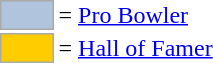<table>
<tr>
<td style="background-color:lightsteelblue; border:1px solid #aaaaaa; width:2em;"></td>
<td>= <a href='#'>Pro Bowler</a></td>
</tr>
<tr>
<td style="background-color:#FFCC00; border:1px solid #aaaaaa; width:2em;"></td>
<td>= <a href='#'>Hall of Famer</a></td>
</tr>
</table>
